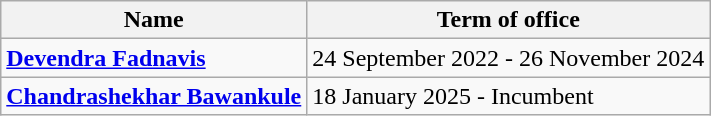<table class="wikitable">
<tr>
<th>Name</th>
<th>Term of office</th>
</tr>
<tr>
<td><strong><a href='#'>Devendra Fadnavis</a></strong></td>
<td>24 September 2022 - 26 November 2024</td>
</tr>
<tr>
<td><strong><a href='#'>Chandrashekhar Bawankule</a></strong></td>
<td>18 January 2025 - Incumbent</td>
</tr>
</table>
